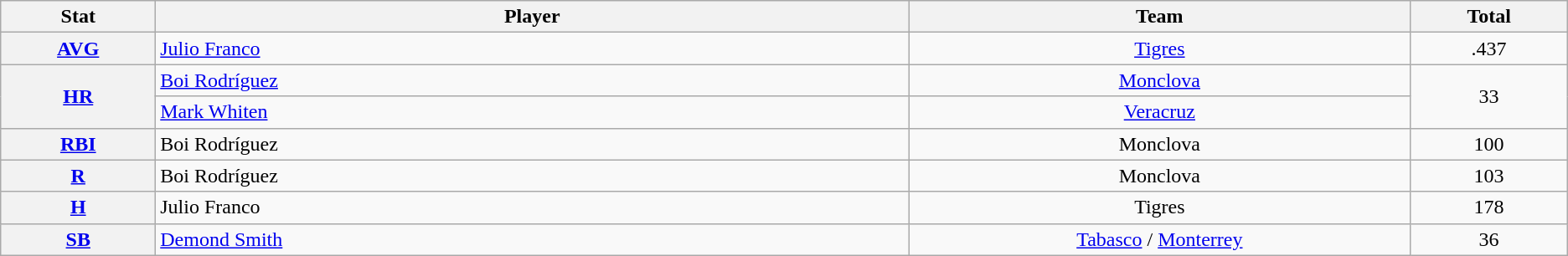<table class="wikitable" style="text-align:center;">
<tr>
<th scope="col" width="3%">Stat</th>
<th scope="col" width="15%">Player</th>
<th scope="col" width="10%">Team</th>
<th scope="col" width="3%">Total</th>
</tr>
<tr>
<th scope="row" style="text-align:center;"><a href='#'>AVG</a></th>
<td align=left> <a href='#'>Julio Franco</a></td>
<td><a href='#'>Tigres</a></td>
<td>.437</td>
</tr>
<tr>
<th scope="row" style="text-align:center;" rowspan=2><a href='#'>HR</a></th>
<td align=left> <a href='#'>Boi Rodríguez</a></td>
<td><a href='#'>Monclova</a></td>
<td rowspan=2>33</td>
</tr>
<tr>
<td align=left> <a href='#'>Mark Whiten</a></td>
<td><a href='#'>Veracruz</a></td>
</tr>
<tr>
<th scope="row" style="text-align:center;"><a href='#'>RBI</a></th>
<td align=left> Boi Rodríguez</td>
<td>Monclova</td>
<td>100</td>
</tr>
<tr>
<th scope="row" style="text-align:center;"><a href='#'>R</a></th>
<td align=left> Boi Rodríguez</td>
<td>Monclova</td>
<td>103</td>
</tr>
<tr>
<th scope="row" style="text-align:center;"><a href='#'>H</a></th>
<td align=left> Julio Franco</td>
<td>Tigres</td>
<td>178</td>
</tr>
<tr>
<th scope="row" style="text-align:center;"><a href='#'>SB</a></th>
<td align=left> <a href='#'>Demond Smith</a></td>
<td><a href='#'>Tabasco</a> / <a href='#'>Monterrey</a></td>
<td>36</td>
</tr>
</table>
